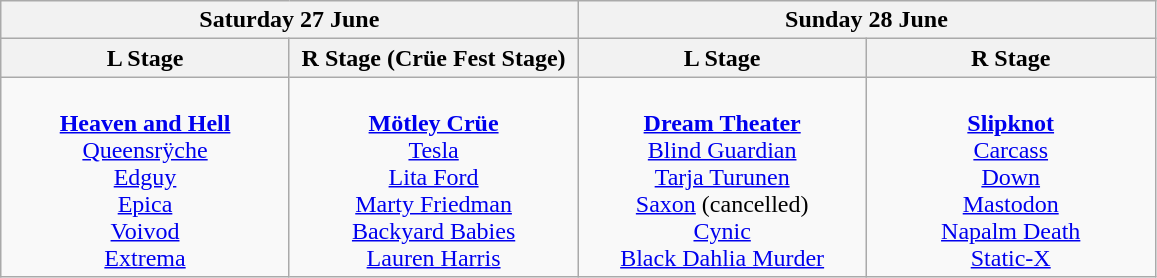<table class="wikitable">
<tr>
<th colspan="2">Saturday 27 June</th>
<th colspan="2">Sunday 28 June</th>
</tr>
<tr>
<th>L Stage</th>
<th>R Stage (Crüe Fest Stage)</th>
<th>L Stage</th>
<th>R Stage</th>
</tr>
<tr>
<td valign="top" align="center" width=185><br><strong><a href='#'>Heaven and Hell</a></strong>
<br><a href='#'>Queensrÿche</a>
<br><a href='#'>Edguy</a>
<br><a href='#'>Epica</a>
<br><a href='#'>Voivod</a>
<br><a href='#'>Extrema</a></td>
<td valign="top" align="center" width=185><br><strong><a href='#'>Mötley Crüe</a></strong>
<br><a href='#'>Tesla</a>
<br><a href='#'>Lita Ford</a>
<br><a href='#'>Marty Friedman</a>
<br><a href='#'>Backyard Babies</a>
<br><a href='#'>Lauren Harris</a></td>
<td valign="top" align="center" width=185><br><strong><a href='#'>Dream Theater</a></strong>
<br><a href='#'>Blind Guardian</a>
<br><a href='#'>Tarja Turunen</a>
<br><a href='#'>Saxon</a> (cancelled)
<br><a href='#'>Cynic</a>
<br><a href='#'>Black Dahlia Murder</a></td>
<td valign="top" align="center" width=185><br><strong><a href='#'>Slipknot</a></strong>
<br><a href='#'>Carcass</a>
<br><a href='#'>Down</a>
<br><a href='#'>Mastodon</a>
<br><a href='#'>Napalm Death</a>
<br><a href='#'>Static-X</a></td>
</tr>
</table>
